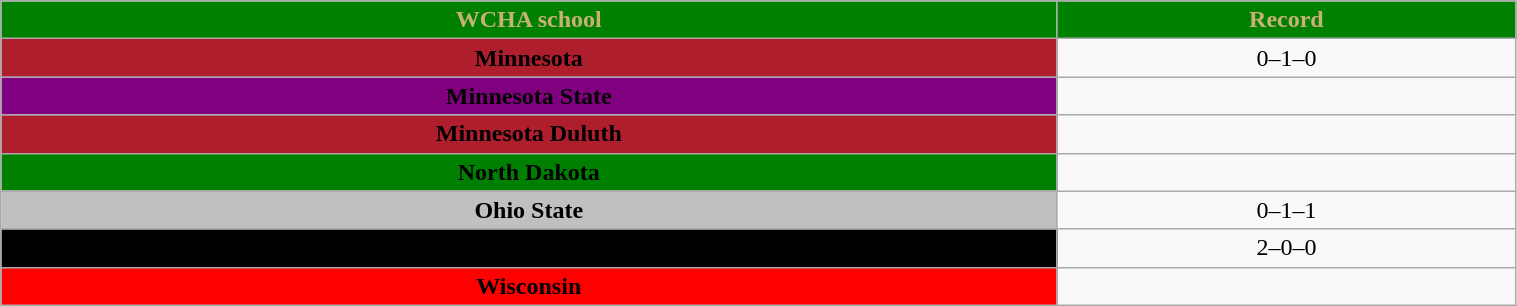<table class="wikitable" width="80%">
<tr align="center"  style=" background:green;color:#c9b074;">
<td><strong>WCHA school</strong></td>
<td><strong>Record</strong></td>
</tr>
<tr align="center" bgcolor="">
<td bgcolor="#AF1E2D"><span><strong>Minnesota</strong></span></td>
<td>0–1–0</td>
</tr>
<tr align="center" bgcolor="">
<td bgcolor="purple"><span> <strong>Minnesota State</strong></span></td>
<td></td>
</tr>
<tr align="center" bgcolor="">
<td bgcolor="#AF1E2D"><span><strong>Minnesota Duluth</strong></span></td>
<td></td>
</tr>
<tr align="center" bgcolor="">
<td bgcolor="green"><span> <strong>North Dakota</strong></span></td>
<td></td>
</tr>
<tr align="center" bgcolor="">
<td bgcolor="silver"><span><strong>Ohio State</strong></span></td>
<td>0–1–1</td>
</tr>
<tr align="center" bgcolor="">
<td bgcolor="black"><span><strong>St. Cloud State</strong></span></td>
<td>2–0–0</td>
</tr>
<tr align="center" bgcolor="">
<td bgcolor="red"><span><strong>Wisconsin</strong></span></td>
<td></td>
</tr>
</table>
